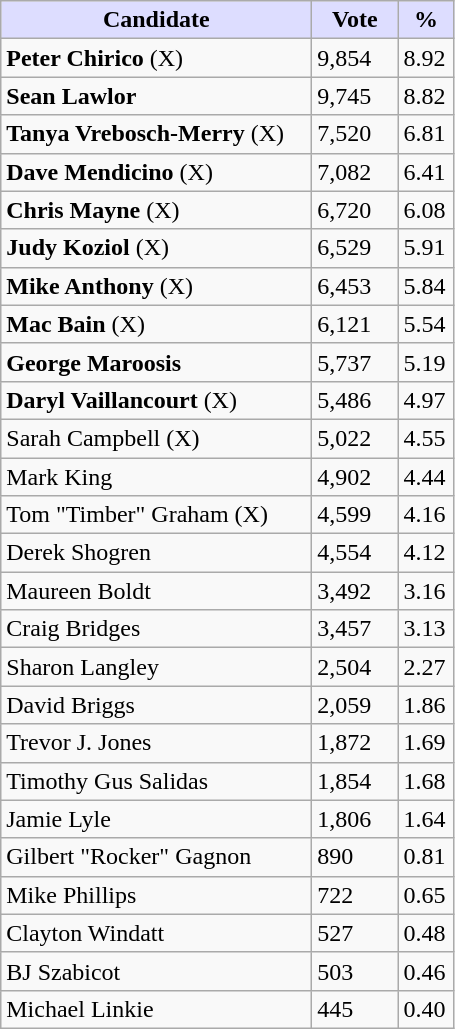<table class="wikitable">
<tr>
<th style="background:#ddf; width:200px;">Candidate</th>
<th style="background:#ddf; width:50px;">Vote</th>
<th style="background:#ddf; width:30px;">%</th>
</tr>
<tr>
<td><strong>Peter Chirico</strong> (X)</td>
<td>9,854</td>
<td>8.92</td>
</tr>
<tr>
<td><strong>Sean Lawlor</strong></td>
<td>9,745</td>
<td>8.82</td>
</tr>
<tr>
<td><strong>Tanya Vrebosch-Merry</strong> (X)</td>
<td>7,520</td>
<td>6.81</td>
</tr>
<tr>
<td><strong>Dave Mendicino</strong> (X)</td>
<td>7,082</td>
<td>6.41</td>
</tr>
<tr>
<td><strong>Chris Mayne</strong> (X)</td>
<td>6,720</td>
<td>6.08</td>
</tr>
<tr>
<td><strong>Judy Koziol</strong> (X)</td>
<td>6,529</td>
<td>5.91</td>
</tr>
<tr>
<td><strong>Mike Anthony</strong> (X)</td>
<td>6,453</td>
<td>5.84</td>
</tr>
<tr>
<td><strong>Mac Bain</strong> (X)</td>
<td>6,121</td>
<td>5.54</td>
</tr>
<tr>
<td><strong>George Maroosis</strong></td>
<td>5,737</td>
<td>5.19</td>
</tr>
<tr>
<td><strong>Daryl Vaillancourt</strong> (X)</td>
<td>5,486</td>
<td>4.97</td>
</tr>
<tr>
<td>Sarah Campbell (X)</td>
<td>5,022</td>
<td>4.55</td>
</tr>
<tr>
<td>Mark King</td>
<td>4,902</td>
<td>4.44</td>
</tr>
<tr>
<td>Tom "Timber" Graham (X)</td>
<td>4,599</td>
<td>4.16</td>
</tr>
<tr>
<td>Derek Shogren</td>
<td>4,554</td>
<td>4.12</td>
</tr>
<tr>
<td>Maureen Boldt</td>
<td>3,492</td>
<td>3.16</td>
</tr>
<tr>
<td>Craig Bridges</td>
<td>3,457</td>
<td>3.13</td>
</tr>
<tr>
<td>Sharon Langley</td>
<td>2,504</td>
<td>2.27</td>
</tr>
<tr>
<td>David Briggs</td>
<td>2,059</td>
<td>1.86</td>
</tr>
<tr>
<td>Trevor J. Jones</td>
<td>1,872</td>
<td>1.69</td>
</tr>
<tr>
<td>Timothy Gus Salidas</td>
<td>1,854</td>
<td>1.68</td>
</tr>
<tr>
<td>Jamie Lyle</td>
<td>1,806</td>
<td>1.64</td>
</tr>
<tr>
<td>Gilbert "Rocker" Gagnon</td>
<td>890</td>
<td>0.81</td>
</tr>
<tr>
<td>Mike Phillips</td>
<td>722</td>
<td>0.65</td>
</tr>
<tr>
<td>Clayton Windatt</td>
<td>527</td>
<td>0.48</td>
</tr>
<tr>
<td>BJ Szabicot</td>
<td>503</td>
<td>0.46</td>
</tr>
<tr>
<td>Michael Linkie</td>
<td>445</td>
<td>0.40</td>
</tr>
</table>
